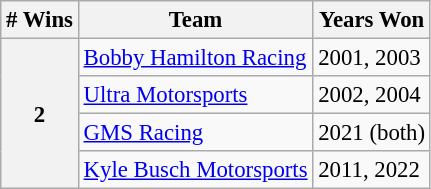<table class="wikitable" style="font-size: 95%;">
<tr>
<th># Wins</th>
<th>Team</th>
<th>Years Won</th>
</tr>
<tr>
<th rowspan="4">2</th>
<td><a href='#'>Bobby Hamilton Racing</a></td>
<td>2001, 2003</td>
</tr>
<tr>
<td><a href='#'>Ultra Motorsports</a></td>
<td>2002, 2004</td>
</tr>
<tr>
<td><a href='#'>GMS Racing</a></td>
<td>2021 (both)</td>
</tr>
<tr>
<td><a href='#'>Kyle Busch Motorsports</a></td>
<td>2011, 2022</td>
</tr>
</table>
